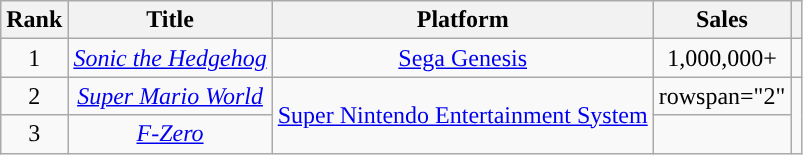<table class="wikitable sortable" style="text-align:center">
<tr>
<th>Rank</th>
<th>Title</th>
<th>Platform</th>
<th>Sales</th>
<th></th>
</tr>
<tr>
<td>1</td>
<td><em><a href='#'>Sonic the Hedgehog</a></em></td>
<td><a href='#'>Sega Genesis</a></td>
<td>1,000,000+</td>
<td></td>
</tr>
<tr>
<td>2</td>
<td><em><a href='#'>Super Mario World</a></em></td>
<td rowspan="2"><a href='#'>Super Nintendo Entertainment System</a></td>
<td>rowspan="2" </td>
<td rowspan="2"></td>
</tr>
<tr>
<td>3</td>
<td><em><a href='#'>F-Zero</a></em></td>
</tr>
</table>
